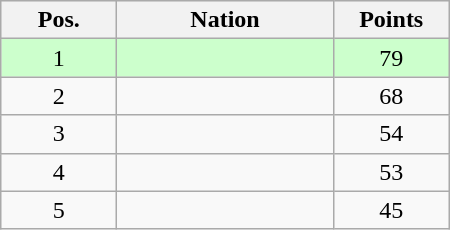<table class="wikitable gauche" cellspacing="1" style="width:300px;">
<tr style="background:#efefef; text-align:center;">
<th style="width:70px;">Pos.</th>
<th>Nation</th>
<th style="width:70px;">Points</th>
</tr>
<tr style="vertical-align:top; text-align:center; background:#ccffcc;">
<td>1</td>
<td style="text-align:left;"></td>
<td>79</td>
</tr>
<tr style="vertical-align:top; text-align:center;">
<td>2</td>
<td style="text-align:left;"></td>
<td>68</td>
</tr>
<tr style="vertical-align:top; text-align:center;">
<td>3</td>
<td style="text-align:left;"></td>
<td>54</td>
</tr>
<tr style="vertical-align:top; text-align:center;">
<td>4</td>
<td style="text-align:left;"></td>
<td>53</td>
</tr>
<tr style="vertical-align:top; text-align:center;">
<td>5</td>
<td style="text-align:left;"></td>
<td>45</td>
</tr>
</table>
